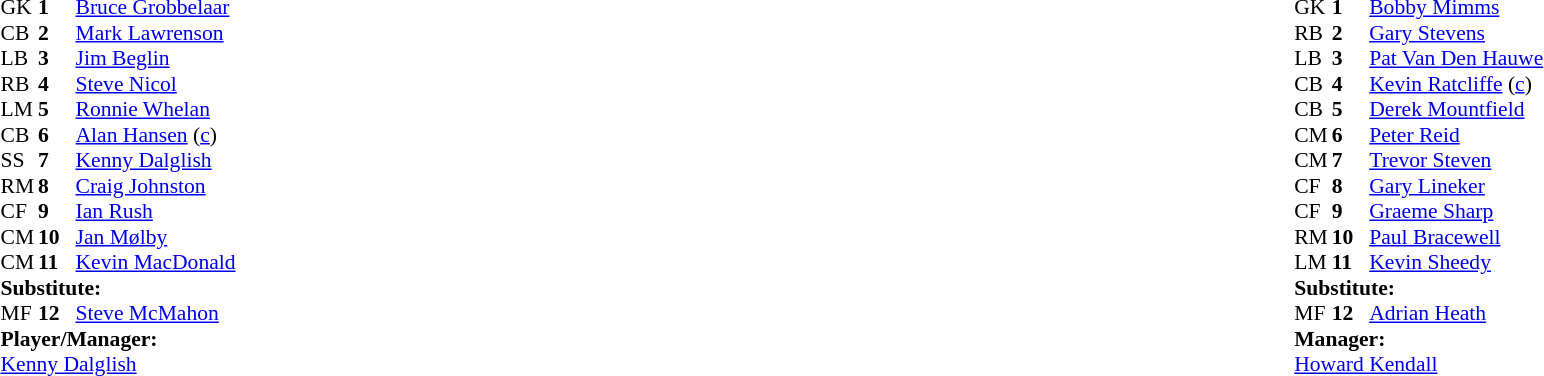<table width="100%">
<tr>
<td valign="top" width="50%"><br><table style="font-size: 90%" cellspacing="0" cellpadding="0">
<tr>
<td colspan="4"></td>
</tr>
<tr>
<th width="25"></th>
<th width="25"></th>
</tr>
<tr>
<td>GK</td>
<td><strong>1</strong></td>
<td> <a href='#'>Bruce Grobbelaar</a></td>
</tr>
<tr>
<td>CB</td>
<td><strong>2</strong></td>
<td> <a href='#'>Mark Lawrenson</a></td>
</tr>
<tr>
<td>LB</td>
<td><strong>3</strong></td>
<td> <a href='#'>Jim Beglin</a></td>
</tr>
<tr>
<td>RB</td>
<td><strong>4</strong></td>
<td> <a href='#'>Steve Nicol</a></td>
</tr>
<tr>
<td>LM</td>
<td><strong>5</strong></td>
<td> <a href='#'>Ronnie Whelan</a></td>
</tr>
<tr>
<td>CB</td>
<td><strong>6</strong></td>
<td> <a href='#'>Alan Hansen</a> (<a href='#'>c</a>)</td>
</tr>
<tr>
<td>SS</td>
<td><strong>7</strong></td>
<td> <a href='#'>Kenny Dalglish</a></td>
</tr>
<tr>
<td>RM</td>
<td><strong>8</strong></td>
<td> <a href='#'>Craig Johnston</a></td>
</tr>
<tr>
<td>CF</td>
<td><strong>9</strong></td>
<td> <a href='#'>Ian Rush</a></td>
</tr>
<tr>
<td>CM</td>
<td><strong>10</strong></td>
<td> <a href='#'>Jan Mølby</a></td>
</tr>
<tr>
<td>CM</td>
<td><strong>11</strong></td>
<td> <a href='#'>Kevin MacDonald</a></td>
</tr>
<tr>
<td colspan=4><strong>Substitute:</strong></td>
</tr>
<tr>
<td>MF</td>
<td><strong>12</strong></td>
<td> <a href='#'>Steve McMahon</a></td>
</tr>
<tr>
<td colspan=4><strong>Player/Manager:</strong></td>
</tr>
<tr>
<td colspan="4"> <a href='#'>Kenny Dalglish</a></td>
</tr>
</table>
</td>
<td valign="top"></td>
<td valign="top" width="50%"><br><table style="font-size: 90%" cellspacing="0" cellpadding="0" align="center">
<tr>
<td colspan="4"></td>
</tr>
<tr>
<th width="25"></th>
<th width="25"></th>
</tr>
<tr>
<td>GK</td>
<td><strong>1</strong></td>
<td> <a href='#'>Bobby Mimms</a></td>
</tr>
<tr>
<td>RB</td>
<td><strong>2</strong></td>
<td> <a href='#'>Gary Stevens</a></td>
<td></td>
<td></td>
</tr>
<tr>
<td>LB</td>
<td><strong>3</strong></td>
<td> <a href='#'>Pat Van Den Hauwe</a></td>
</tr>
<tr>
<td>CB</td>
<td><strong>4</strong></td>
<td> <a href='#'>Kevin Ratcliffe</a> (<a href='#'>c</a>)</td>
</tr>
<tr>
<td>CB</td>
<td><strong>5</strong></td>
<td> <a href='#'>Derek Mountfield</a></td>
</tr>
<tr>
<td>CM</td>
<td><strong>6</strong></td>
<td> <a href='#'>Peter Reid</a></td>
</tr>
<tr>
<td>CM</td>
<td><strong>7</strong></td>
<td> <a href='#'>Trevor Steven</a></td>
</tr>
<tr>
<td>CF</td>
<td><strong>8</strong></td>
<td> <a href='#'>Gary Lineker</a></td>
</tr>
<tr>
<td>CF</td>
<td><strong>9</strong></td>
<td> <a href='#'>Graeme Sharp</a></td>
</tr>
<tr>
<td>RM</td>
<td><strong>10</strong></td>
<td> <a href='#'>Paul Bracewell</a></td>
</tr>
<tr>
<td>LM</td>
<td><strong>11</strong></td>
<td> <a href='#'>Kevin Sheedy</a></td>
</tr>
<tr>
<td colspan=4><strong>Substitute:</strong></td>
</tr>
<tr>
<td>MF</td>
<td><strong>12</strong></td>
<td> <a href='#'>Adrian Heath</a></td>
<td></td>
<td></td>
</tr>
<tr>
<td colspan=4><strong>Manager:</strong></td>
</tr>
<tr>
<td colspan="4"> <a href='#'>Howard Kendall</a></td>
</tr>
</table>
</td>
</tr>
</table>
